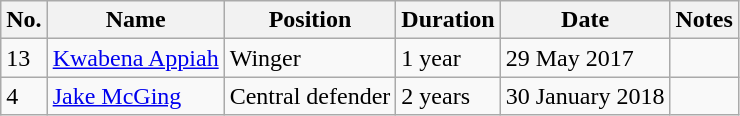<table class="wikitable">
<tr>
<th>No.</th>
<th>Name</th>
<th>Position</th>
<th>Duration</th>
<th>Date</th>
<th>Notes</th>
</tr>
<tr>
<td>13</td>
<td><a href='#'>Kwabena Appiah</a></td>
<td>Winger</td>
<td>1 year</td>
<td>29 May 2017</td>
<td></td>
</tr>
<tr>
<td>4</td>
<td><a href='#'>Jake McGing</a></td>
<td>Central defender</td>
<td>2 years</td>
<td>30 January 2018</td>
<td></td>
</tr>
</table>
